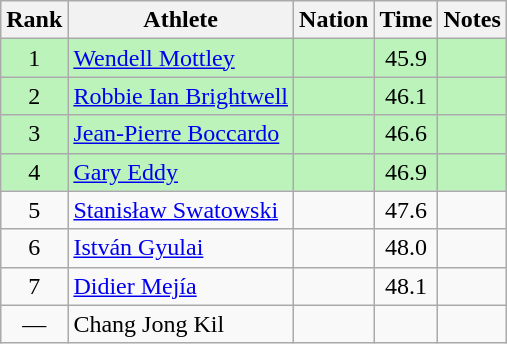<table class="wikitable sortable" style="text-align:center">
<tr>
<th>Rank</th>
<th>Athlete</th>
<th>Nation</th>
<th>Time</th>
<th>Notes</th>
</tr>
<tr bgcolor=bbf3bb>
<td>1</td>
<td align=left><a href='#'>Wendell Mottley</a></td>
<td align=left></td>
<td>45.9</td>
<td></td>
</tr>
<tr bgcolor=bbf3bb>
<td>2</td>
<td align=left><a href='#'>Robbie Ian Brightwell</a></td>
<td align=left></td>
<td>46.1</td>
<td></td>
</tr>
<tr bgcolor=bbf3bb>
<td>3</td>
<td align=left><a href='#'>Jean-Pierre Boccardo</a></td>
<td align=left></td>
<td>46.6</td>
<td></td>
</tr>
<tr bgcolor=bbf3bb>
<td>4</td>
<td align=left><a href='#'>Gary Eddy</a></td>
<td align=left></td>
<td>46.9</td>
<td></td>
</tr>
<tr>
<td>5</td>
<td align=left><a href='#'>Stanisław Swatowski</a></td>
<td align=left></td>
<td>47.6</td>
<td></td>
</tr>
<tr>
<td>6</td>
<td align=left><a href='#'>István Gyulai</a></td>
<td align=left></td>
<td>48.0</td>
<td></td>
</tr>
<tr>
<td>7</td>
<td align=left><a href='#'>Didier Mejía</a></td>
<td align=left></td>
<td>48.1</td>
<td></td>
</tr>
<tr>
<td data-sort-value=8>—</td>
<td align=left>Chang Jong Kil</td>
<td align=left></td>
<td></td>
<td></td>
</tr>
</table>
